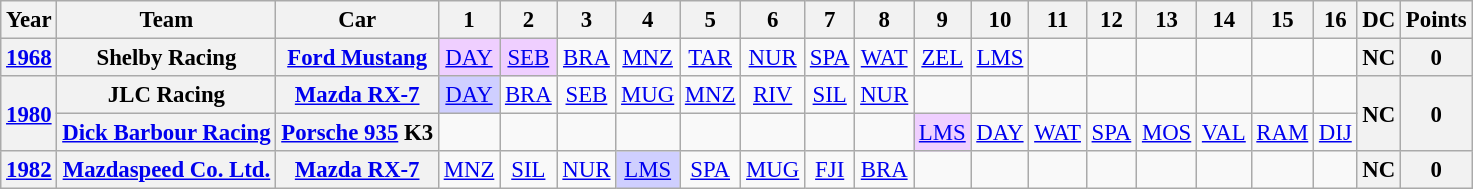<table class="wikitable" style="text-align:center; font-size:95%">
<tr>
<th>Year</th>
<th>Team</th>
<th>Car</th>
<th>1</th>
<th>2</th>
<th>3</th>
<th>4</th>
<th>5</th>
<th>6</th>
<th>7</th>
<th>8</th>
<th>9</th>
<th>10</th>
<th>11</th>
<th>12</th>
<th>13</th>
<th>14</th>
<th>15</th>
<th>16</th>
<th>DC</th>
<th>Points</th>
</tr>
<tr>
<th><a href='#'>1968</a></th>
<th> Shelby Racing</th>
<th><a href='#'>Ford Mustang</a></th>
<td style="background:#efcfff;"><a href='#'>DAY</a><br></td>
<td style="background:#efcfff;"><a href='#'>SEB</a><br></td>
<td><a href='#'>BRA</a></td>
<td><a href='#'>MNZ</a></td>
<td><a href='#'>TAR</a></td>
<td><a href='#'>NUR</a></td>
<td><a href='#'>SPA</a></td>
<td><a href='#'>WAT</a></td>
<td><a href='#'>ZEL</a></td>
<td><a href='#'>LMS</a></td>
<td></td>
<td></td>
<td></td>
<td></td>
<td></td>
<td></td>
<th>NC</th>
<th>0</th>
</tr>
<tr>
<th rowspan=2><a href='#'>1980</a></th>
<th> JLC Racing</th>
<th><a href='#'>Mazda RX-7</a></th>
<td style="background:#cfcfff;"><a href='#'>DAY</a><br></td>
<td><a href='#'>BRA</a></td>
<td><a href='#'>SEB</a></td>
<td><a href='#'>MUG</a></td>
<td><a href='#'>MNZ</a></td>
<td><a href='#'>RIV</a></td>
<td><a href='#'>SIL</a></td>
<td><a href='#'>NUR</a></td>
<td></td>
<td></td>
<td></td>
<td></td>
<td></td>
<td></td>
<td></td>
<td></td>
<th rowspan=2>NC</th>
<th rowspan=2>0</th>
</tr>
<tr>
<th> <a href='#'>Dick Barbour Racing</a></th>
<th><a href='#'>Porsche 935</a> K3</th>
<td></td>
<td></td>
<td></td>
<td></td>
<td></td>
<td></td>
<td></td>
<td></td>
<td style="background:#efcfff;"><a href='#'>LMS</a><br></td>
<td><a href='#'>DAY</a></td>
<td><a href='#'>WAT</a></td>
<td><a href='#'>SPA</a></td>
<td><a href='#'>MOS</a></td>
<td><a href='#'>VAL</a></td>
<td><a href='#'>RAM</a></td>
<td><a href='#'>DIJ</a></td>
</tr>
<tr>
<th><a href='#'>1982</a></th>
<th> <a href='#'>Mazdaspeed Co. Ltd.</a></th>
<th><a href='#'>Mazda RX-7</a></th>
<td><a href='#'>MNZ</a></td>
<td><a href='#'>SIL</a></td>
<td><a href='#'>NUR</a></td>
<td style="background:#cfcfff;"><a href='#'>LMS</a><br></td>
<td><a href='#'>SPA</a></td>
<td><a href='#'>MUG</a></td>
<td><a href='#'>FJI</a></td>
<td><a href='#'>BRA</a></td>
<td></td>
<td></td>
<td></td>
<td></td>
<td></td>
<td></td>
<td></td>
<td></td>
<th>NC</th>
<th>0</th>
</tr>
</table>
